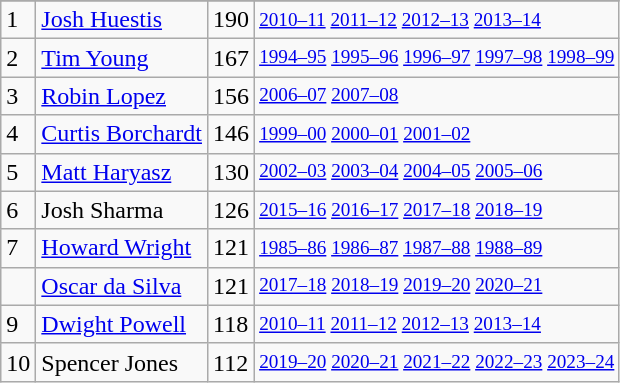<table class="wikitable">
<tr>
</tr>
<tr>
<td>1</td>
<td><a href='#'>Josh Huestis</a></td>
<td>190</td>
<td style="font-size:80%;"><a href='#'>2010–11</a> <a href='#'>2011–12</a> <a href='#'>2012–13</a> <a href='#'>2013–14</a></td>
</tr>
<tr>
<td>2</td>
<td><a href='#'>Tim Young</a></td>
<td>167</td>
<td style="font-size:80%;"><a href='#'>1994–95</a> <a href='#'>1995–96</a> <a href='#'>1996–97</a> <a href='#'>1997–98</a> <a href='#'>1998–99</a></td>
</tr>
<tr>
<td>3</td>
<td><a href='#'>Robin Lopez</a></td>
<td>156</td>
<td style="font-size:80%;"><a href='#'>2006–07</a> <a href='#'>2007–08</a></td>
</tr>
<tr>
<td>4</td>
<td><a href='#'>Curtis Borchardt</a></td>
<td>146</td>
<td style="font-size:80%;"><a href='#'>1999–00</a> <a href='#'>2000–01</a> <a href='#'>2001–02</a></td>
</tr>
<tr>
<td>5</td>
<td><a href='#'>Matt Haryasz</a></td>
<td>130</td>
<td style="font-size:80%;"><a href='#'>2002–03</a> <a href='#'>2003–04</a> <a href='#'>2004–05</a> <a href='#'>2005–06</a></td>
</tr>
<tr>
<td>6</td>
<td>Josh Sharma</td>
<td>126</td>
<td style="font-size:80%;"><a href='#'>2015–16</a> <a href='#'>2016–17</a> <a href='#'>2017–18</a> <a href='#'>2018–19</a></td>
</tr>
<tr>
<td>7</td>
<td><a href='#'>Howard Wright</a></td>
<td>121</td>
<td style="font-size:80%;"><a href='#'>1985–86</a> <a href='#'>1986–87</a> <a href='#'>1987–88</a> <a href='#'>1988–89</a></td>
</tr>
<tr>
<td></td>
<td><a href='#'>Oscar da Silva</a></td>
<td>121</td>
<td style="font-size:80%;"><a href='#'>2017–18</a> <a href='#'>2018–19</a> <a href='#'>2019–20</a> <a href='#'>2020–21</a></td>
</tr>
<tr>
<td>9</td>
<td><a href='#'>Dwight Powell</a></td>
<td>118</td>
<td style="font-size:80%;"><a href='#'>2010–11</a> <a href='#'>2011–12</a> <a href='#'>2012–13</a> <a href='#'>2013–14</a></td>
</tr>
<tr>
<td>10</td>
<td>Spencer Jones</td>
<td>112</td>
<td style="font-size:80%;"><a href='#'>2019–20</a> <a href='#'>2020–21</a> <a href='#'>2021–22</a> <a href='#'>2022–23</a> <a href='#'>2023–24</a></td>
</tr>
</table>
